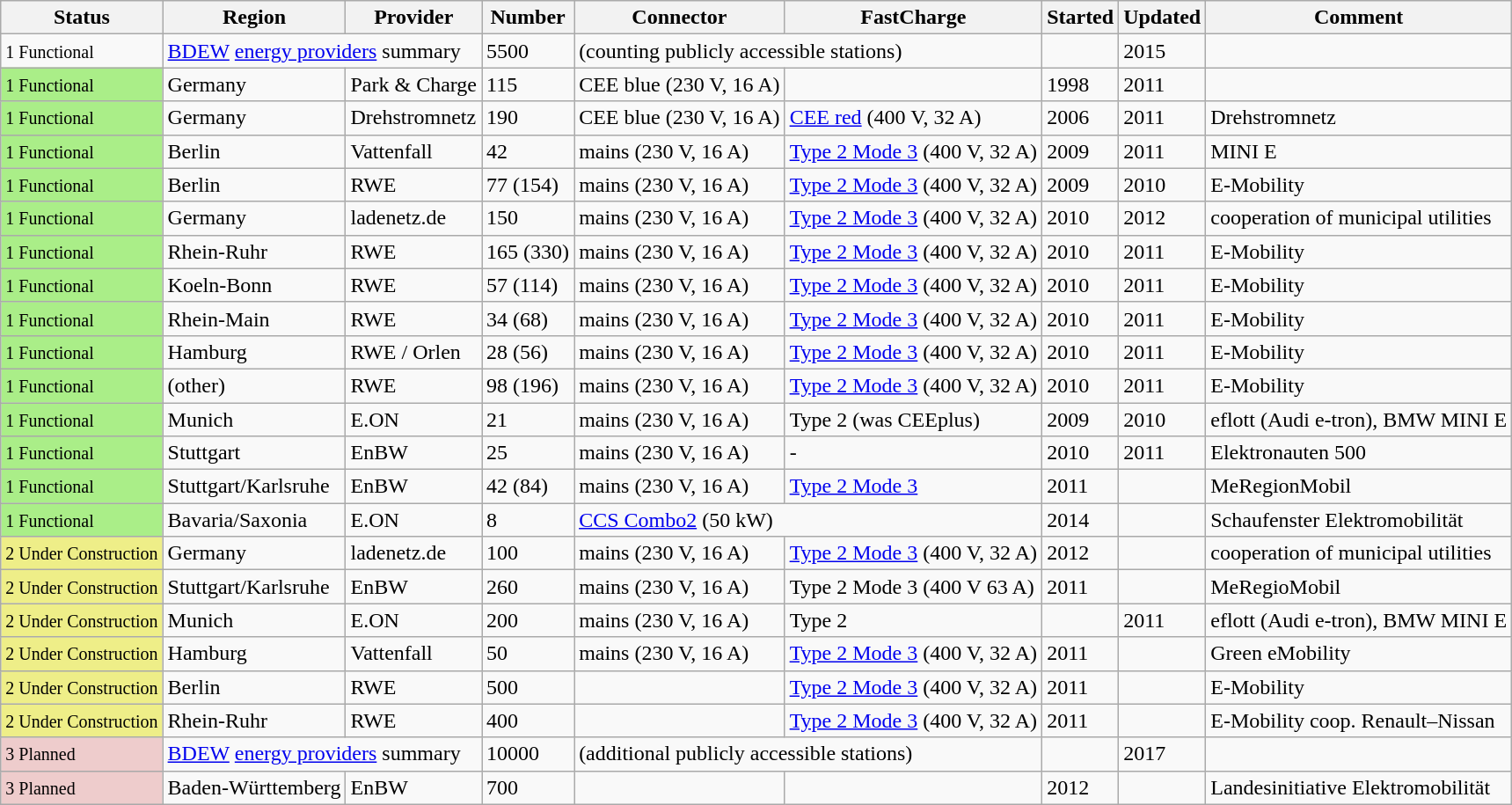<table class="wikitable sortable" style="clear:both;">
<tr>
<th>Status</th>
<th>Region</th>
<th>Provider</th>
<th>Number</th>
<th>Connector</th>
<th>FastCharge</th>
<th>Started</th>
<th>Updated</th>
<th>Comment</th>
</tr>
<tr>
<td><small>1 Functional</small></td>
<td colspan=2><a href='#'>BDEW</a> <a href='#'>energy providers</a> summary</td>
<td>5500 </td>
<td colspan=2>(counting publicly accessible stations)</td>
<td></td>
<td>2015</td>
<td></td>
</tr>
<tr>
<td style="background: #AE8"><small>1 Functional</small></td>
<td>Germany</td>
<td>Park & Charge</td>
<td>115</td>
<td>CEE blue (230 V, 16 A)</td>
<td></td>
<td>1998</td>
<td>2011</td>
<td></td>
</tr>
<tr>
<td style="background: #AE8"><small>1 Functional</small></td>
<td>Germany</td>
<td>Drehstromnetz</td>
<td>190</td>
<td>CEE blue (230 V, 16 A)</td>
<td><a href='#'>CEE red</a> (400 V, 32 A)</td>
<td>2006</td>
<td>2011</td>
<td>Drehstromnetz</td>
</tr>
<tr>
<td style="background: #AE8"><small>1 Functional</small></td>
<td>Berlin</td>
<td>Vattenfall</td>
<td>42</td>
<td>mains (230 V, 16 A)</td>
<td><a href='#'>Type 2 Mode 3</a> (400 V, 32 A)</td>
<td>2009</td>
<td>2011</td>
<td>MINI E</td>
</tr>
<tr>
<td style="background: #AE8"><small>1 Functional</small></td>
<td>Berlin</td>
<td>RWE</td>
<td>77 (154)</td>
<td>mains (230 V, 16 A)</td>
<td><a href='#'>Type 2 Mode 3</a> (400 V, 32 A)</td>
<td>2009</td>
<td>2010</td>
<td>E-Mobility</td>
</tr>
<tr>
<td style="background: #AE8"><small>1 Functional</small></td>
<td>Germany</td>
<td>ladenetz.de</td>
<td>150</td>
<td>mains (230 V, 16 A)</td>
<td><a href='#'>Type 2 Mode 3</a> (400 V, 32 A)</td>
<td>2010</td>
<td>2012</td>
<td>cooperation of municipal utilities</td>
</tr>
<tr>
<td style="background: #AE8"><small>1 Functional</small></td>
<td>Rhein-Ruhr</td>
<td>RWE</td>
<td>165 (330)</td>
<td>mains (230 V, 16 A)</td>
<td><a href='#'>Type 2 Mode 3</a> (400 V, 32 A)</td>
<td>2010</td>
<td>2011</td>
<td>E-Mobility</td>
</tr>
<tr>
<td style="background: #AE8"><small>1 Functional</small></td>
<td>Koeln-Bonn</td>
<td>RWE</td>
<td>57 (114)</td>
<td>mains (230 V, 16 A)</td>
<td><a href='#'>Type 2 Mode 3</a> (400 V, 32 A)</td>
<td>2010</td>
<td>2011</td>
<td>E-Mobility</td>
</tr>
<tr>
<td style="background: #AE8"><small>1 Functional</small></td>
<td>Rhein-Main</td>
<td>RWE</td>
<td>34 (68)</td>
<td>mains (230 V, 16 A)</td>
<td><a href='#'>Type 2 Mode 3</a> (400 V, 32 A)</td>
<td>2010</td>
<td>2011</td>
<td>E-Mobility</td>
</tr>
<tr>
<td style="background: #AE8"><small>1 Functional</small></td>
<td>Hamburg</td>
<td>RWE / Orlen</td>
<td>28 (56)</td>
<td>mains (230 V, 16 A)</td>
<td><a href='#'>Type 2 Mode 3</a> (400 V, 32 A)</td>
<td>2010</td>
<td>2011</td>
<td>E-Mobility</td>
</tr>
<tr>
<td style="background: #AE8"><small>1 Functional</small></td>
<td>(other)</td>
<td>RWE</td>
<td>98 (196)</td>
<td>mains (230 V, 16 A)</td>
<td><a href='#'>Type 2 Mode 3</a> (400 V, 32 A)</td>
<td>2010</td>
<td>2011</td>
<td>E-Mobility</td>
</tr>
<tr>
<td style="background: #AE8"><small>1 Functional</small></td>
<td>Munich</td>
<td>E.ON</td>
<td>21</td>
<td>mains (230 V, 16 A)</td>
<td>Type 2 (was CEEplus)</td>
<td>2009</td>
<td>2010</td>
<td>eflott (Audi e-tron), BMW MINI E</td>
</tr>
<tr>
<td style="background: #AE8"><small>1 Functional</small></td>
<td>Stuttgart</td>
<td>EnBW</td>
<td>25</td>
<td>mains (230 V, 16 A)</td>
<td>-</td>
<td>2010</td>
<td>2011</td>
<td>Elektronauten 500</td>
</tr>
<tr>
<td style="background: #AE8"><small>1 Functional</small></td>
<td>Stuttgart/Karlsruhe</td>
<td>EnBW</td>
<td>42 (84)</td>
<td>mains (230 V, 16 A)</td>
<td><a href='#'>Type 2 Mode 3</a></td>
<td>2011</td>
<td></td>
<td>MeRegionMobil</td>
</tr>
<tr>
<td style="background: #AE8"><small>1 Functional</small></td>
<td>Bavaria/Saxonia</td>
<td>E.ON</td>
<td>8</td>
<td colspan=2><a href='#'>CCS Combo2</a> (50 kW)</td>
<td>2014</td>
<td></td>
<td>Schaufenster Elektromobilität</td>
</tr>
<tr>
<td style="background: #EE8"><small>2 Under Construction</small></td>
<td>Germany</td>
<td>ladenetz.de</td>
<td>100</td>
<td>mains (230 V, 16 A)</td>
<td><a href='#'>Type 2 Mode 3</a> (400 V, 32 A)</td>
<td>2012</td>
<td></td>
<td>cooperation of municipal utilities</td>
</tr>
<tr>
<td style="background: #EE8"><small>2 Under Construction</small></td>
<td>Stuttgart/Karlsruhe</td>
<td>EnBW</td>
<td>260</td>
<td>mains (230 V, 16 A)</td>
<td>Type 2 Mode 3 (400 V 63 A)</td>
<td>2011</td>
<td></td>
<td>MeRegioMobil</td>
</tr>
<tr>
<td style="background: #EE8"><small>2 Under Construction</small></td>
<td>Munich</td>
<td>E.ON</td>
<td>200</td>
<td>mains (230 V, 16 A)</td>
<td>Type 2</td>
<td></td>
<td>2011</td>
<td>eflott (Audi e-tron), BMW MINI E</td>
</tr>
<tr>
<td style="background: #EE8"><small>2 Under Construction</small></td>
<td>Hamburg</td>
<td>Vattenfall</td>
<td>50</td>
<td>mains (230 V, 16 A)</td>
<td><a href='#'>Type 2 Mode 3</a> (400 V, 32 A)</td>
<td>2011</td>
<td></td>
<td>Green eMobility</td>
</tr>
<tr>
<td style="background: #EE8"><small>2 Under Construction</small></td>
<td>Berlin</td>
<td>RWE</td>
<td>500</td>
<td></td>
<td><a href='#'>Type 2 Mode 3</a> (400 V, 32 A)</td>
<td>2011</td>
<td></td>
<td>E-Mobility</td>
</tr>
<tr>
<td style="background: #EE8"><small>2 Under Construction</small></td>
<td>Rhein-Ruhr</td>
<td>RWE</td>
<td>400</td>
<td></td>
<td><a href='#'>Type 2 Mode 3</a> (400 V, 32 A)</td>
<td>2011</td>
<td></td>
<td>E-Mobility coop. Renault–Nissan</td>
</tr>
<tr>
<td style="background: #ECC"><small>3 Planned</small></td>
<td colspan=2><a href='#'>BDEW</a> <a href='#'>energy providers</a> summary</td>
<td>10000</td>
<td colspan=2>(additional publicly accessible stations)</td>
<td></td>
<td>2017</td>
<td></td>
</tr>
<tr>
<td style="background: #ECC"><small>3 Planned</small></td>
<td>Baden-Württemberg</td>
<td>EnBW</td>
<td>700</td>
<td></td>
<td></td>
<td>2012</td>
<td></td>
<td>Landesinitiative Elektromobilität</td>
</tr>
</table>
